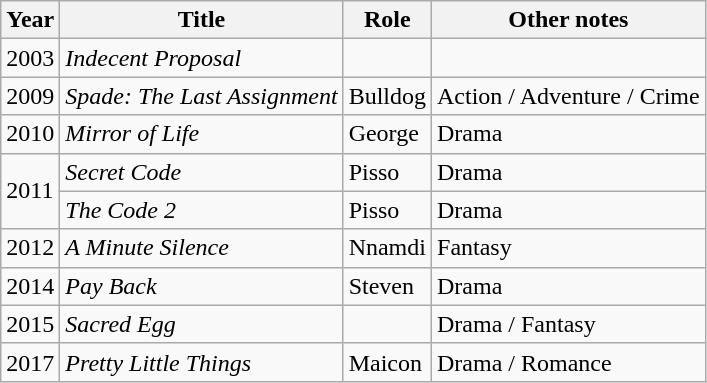<table class=wikitable>
<tr>
<th>Year</th>
<th>Title</th>
<th>Role</th>
<th>Other notes</th>
</tr>
<tr>
<td>2003</td>
<td><em>Indecent Proposal</em></td>
<td></td>
<td></td>
</tr>
<tr>
<td>2009</td>
<td><em>Spade: The Last Assignment</em></td>
<td>Bulldog</td>
<td>Action / Adventure / Crime</td>
</tr>
<tr>
<td>2010</td>
<td><em>Mirror of Life</em></td>
<td>George</td>
<td>Drama</td>
</tr>
<tr>
<td rowspan=2>2011</td>
<td><em>Secret Code</em></td>
<td>Pisso</td>
<td>Drama</td>
</tr>
<tr>
<td><em>The Code 2</em></td>
<td>Pisso</td>
<td>Drama</td>
</tr>
<tr>
<td>2012</td>
<td><em>A Minute Silence</em></td>
<td>Nnamdi</td>
<td>Fantasy</td>
</tr>
<tr>
<td>2014</td>
<td><em>Pay Back</em></td>
<td>Steven</td>
<td>Drama</td>
</tr>
<tr>
<td>2015</td>
<td><em>Sacred Egg</em></td>
<td></td>
<td>Drama / Fantasy</td>
</tr>
<tr>
<td>2017</td>
<td><em>Pretty Little Things</em></td>
<td>Maicon</td>
<td>Drama / Romance</td>
</tr>
</table>
